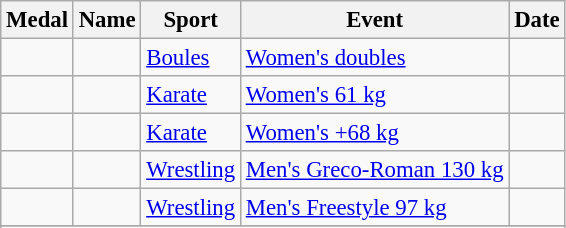<table class="wikitable sortable" style="font-size:95%">
<tr>
<th>Medal</th>
<th>Name</th>
<th>Sport</th>
<th>Event</th>
<th>Date</th>
</tr>
<tr>
<td></td>
<td><br></td>
<td><a href='#'>Boules</a></td>
<td><a href='#'>Women's doubles</a></td>
<td></td>
</tr>
<tr>
<td></td>
<td></td>
<td><a href='#'>Karate</a></td>
<td><a href='#'>Women's 61 kg</a></td>
<td></td>
</tr>
<tr>
<td></td>
<td></td>
<td><a href='#'>Karate</a></td>
<td><a href='#'>Women's +68 kg</a></td>
<td></td>
</tr>
<tr>
<td></td>
<td></td>
<td><a href='#'>Wrestling</a></td>
<td><a href='#'>Men's Greco-Roman 130 kg</a></td>
<td></td>
</tr>
<tr>
<td></td>
<td></td>
<td><a href='#'>Wrestling</a></td>
<td><a href='#'>Men's Freestyle 97 kg</a></td>
<td></td>
</tr>
<tr>
</tr>
<tr>
</tr>
</table>
